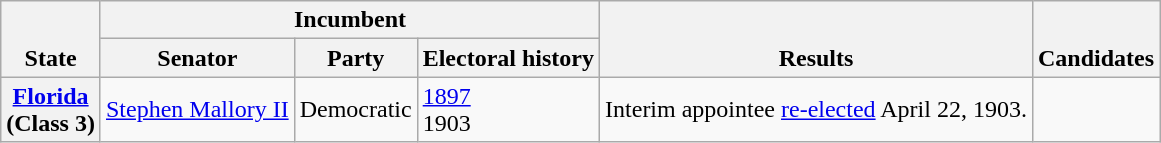<table class=wikitable>
<tr valign=bottom>
<th rowspan=2>State</th>
<th colspan=3>Incumbent</th>
<th rowspan=2>Results</th>
<th rowspan=2>Candidates</th>
</tr>
<tr valign=bottom>
<th>Senator</th>
<th>Party</th>
<th>Electoral history</th>
</tr>
<tr>
<th><a href='#'>Florida</a><br>(Class 3)</th>
<td><a href='#'>Stephen Mallory II</a></td>
<td>Democratic</td>
<td><a href='#'>1897</a><br>1903 </td>
<td>Interim appointee <a href='#'>re-elected</a> April 22, 1903.</td>
<td nowrap></td>
</tr>
</table>
